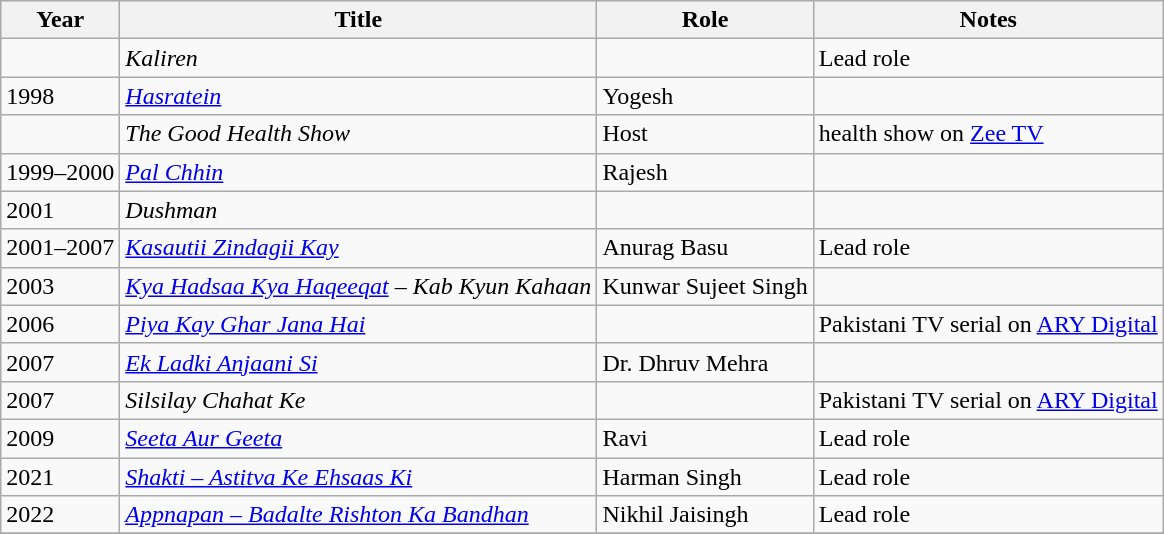<table class="wikitable" ; border="1" ;>
<tr>
<th>Year</th>
<th>Title</th>
<th>Role</th>
<th>Notes</th>
</tr>
<tr>
<td></td>
<td><em>Kaliren</em></td>
<td></td>
<td>Lead role</td>
</tr>
<tr>
<td>1998</td>
<td><em><a href='#'>Hasratein</a></em></td>
<td>Yogesh</td>
<td></td>
</tr>
<tr>
<td></td>
<td><em>The Good Health Show</em></td>
<td>Host</td>
<td>health show on <a href='#'>Zee TV</a></td>
</tr>
<tr>
<td>1999–2000</td>
<td><em><a href='#'>Pal Chhin</a></em></td>
<td>Rajesh</td>
<td></td>
</tr>
<tr>
<td>2001</td>
<td><em>Dushman</em></td>
<td></td>
<td></td>
</tr>
<tr>
<td>2001–2007</td>
<td><em><a href='#'> Kasautii Zindagii Kay</a></em></td>
<td>Anurag Basu</td>
<td>Lead role</td>
</tr>
<tr>
<td>2003</td>
<td><em><a href='#'>Kya Hadsaa Kya Haqeeqat</a> – Kab Kyun Kahaan</em></td>
<td>Kunwar Sujeet Singh</td>
<td></td>
</tr>
<tr>
<td>2006</td>
<td><em><a href='#'>Piya Kay Ghar Jana Hai</a></em></td>
<td></td>
<td>Pakistani TV serial on <a href='#'>ARY Digital</a></td>
</tr>
<tr>
<td>2007</td>
<td><em><a href='#'> Ek Ladki Anjaani Si</a></em></td>
<td>Dr. Dhruv Mehra</td>
<td></td>
</tr>
<tr>
<td>2007</td>
<td><em>Silsilay Chahat Ke</em></td>
<td></td>
<td>Pakistani TV serial on <a href='#'>ARY Digital</a></td>
</tr>
<tr>
<td>2009</td>
<td><em><a href='#'> Seeta Aur Geeta</a></em></td>
<td>Ravi</td>
<td>Lead role</td>
</tr>
<tr>
<td>2021</td>
<td><em><a href='#'>Shakti – Astitva Ke Ehsaas Ki</a></em></td>
<td>Harman Singh</td>
<td>Lead role</td>
</tr>
<tr>
<td>2022</td>
<td><em><a href='#'>Appnapan – Badalte Rishton Ka Bandhan</a></em></td>
<td>Nikhil Jaisingh</td>
<td>Lead role</td>
</tr>
<tr>
</tr>
</table>
